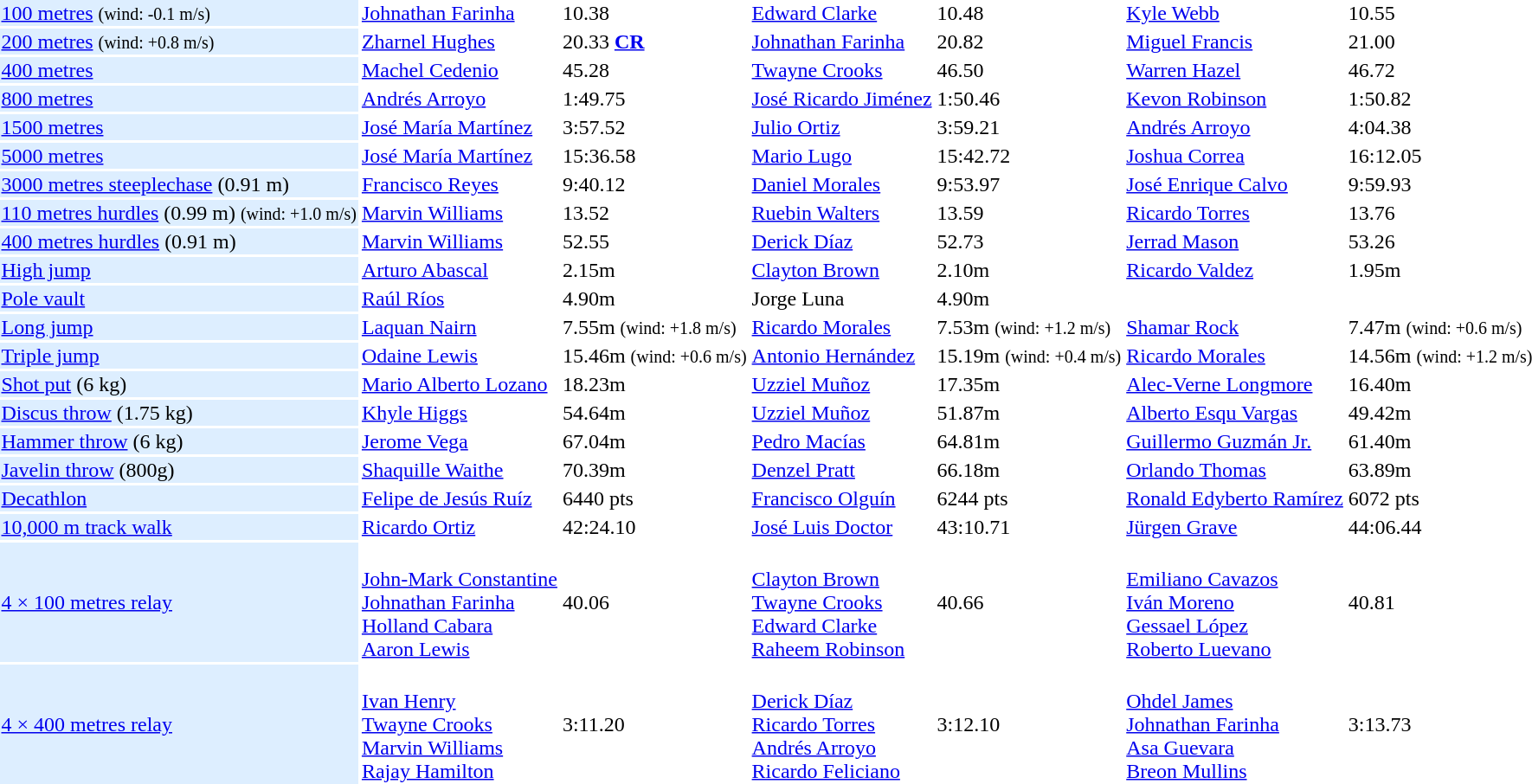<table>
<tr>
<td bgcolor = DDEEFF><a href='#'>100 metres</a> <small>(wind: -0.1 m/s)</small></td>
<td align=left><a href='#'>Johnathan Farinha</a><br> </td>
<td>10.38</td>
<td align=left><a href='#'>Edward Clarke</a><br> </td>
<td>10.48</td>
<td align=left><a href='#'>Kyle Webb</a><br> </td>
<td>10.55</td>
</tr>
<tr>
<td bgcolor = DDEEFF><a href='#'>200 metres</a> <small>(wind: +0.8 m/s)</small></td>
<td align=left><a href='#'>Zharnel Hughes</a><br> </td>
<td>20.33 <strong><a href='#'>CR</a></strong></td>
<td align=left><a href='#'>Johnathan Farinha</a><br> </td>
<td>20.82</td>
<td align=left><a href='#'>Miguel Francis</a><br> </td>
<td>21.00</td>
</tr>
<tr>
<td bgcolor = DDEEFF><a href='#'>400 metres</a></td>
<td align=left><a href='#'>Machel Cedenio</a><br> </td>
<td>45.28</td>
<td align=left><a href='#'>Twayne Crooks</a><br> </td>
<td>46.50</td>
<td align=left><a href='#'>Warren Hazel</a><br> </td>
<td>46.72</td>
</tr>
<tr>
<td bgcolor = DDEEFF><a href='#'>800 metres</a></td>
<td align=left><a href='#'>Andrés Arroyo</a><br> </td>
<td>1:49.75</td>
<td align=left><a href='#'>José Ricardo Jiménez</a><br> </td>
<td>1:50.46</td>
<td align=left><a href='#'>Kevon Robinson</a><br> </td>
<td>1:50.82</td>
</tr>
<tr>
<td bgcolor = DDEEFF><a href='#'>1500 metres</a></td>
<td align=left><a href='#'>José María Martínez</a><br> </td>
<td>3:57.52</td>
<td align=left><a href='#'>Julio Ortiz</a><br> </td>
<td>3:59.21</td>
<td align=left><a href='#'>Andrés Arroyo</a><br> </td>
<td>4:04.38</td>
</tr>
<tr>
<td bgcolor = DDEEFF><a href='#'>5000 metres</a></td>
<td align=left><a href='#'>José María Martínez</a><br> </td>
<td>15:36.58</td>
<td align=left><a href='#'>Mario Lugo</a><br> </td>
<td>15:42.72</td>
<td align=left><a href='#'>Joshua Correa</a><br> </td>
<td>16:12.05</td>
</tr>
<tr>
<td bgcolor = DDEEFF><a href='#'>3000 metres steeplechase</a> (0.91 m)</td>
<td align=left><a href='#'>Francisco Reyes</a><br> </td>
<td>9:40.12</td>
<td align=left><a href='#'>Daniel Morales</a><br> </td>
<td>9:53.97</td>
<td align=left><a href='#'>José Enrique Calvo</a><br> </td>
<td>9:59.93</td>
</tr>
<tr>
<td bgcolor = DDEEFF><a href='#'>110 metres hurdles</a> (0.99 m) <small>(wind: +1.0 m/s)</small></td>
<td align=left><a href='#'>Marvin Williams</a><br> </td>
<td>13.52</td>
<td align=left><a href='#'>Ruebin Walters</a><br> </td>
<td>13.59</td>
<td align=left><a href='#'>Ricardo Torres</a><br> </td>
<td>13.76</td>
</tr>
<tr>
<td bgcolor = DDEEFF><a href='#'>400 metres hurdles</a> (0.91 m)</td>
<td align=left><a href='#'>Marvin Williams</a><br> </td>
<td>52.55</td>
<td align=left><a href='#'>Derick Díaz</a><br> </td>
<td>52.73</td>
<td align=left><a href='#'>Jerrad Mason</a><br> </td>
<td>53.26</td>
</tr>
<tr>
<td bgcolor = DDEEFF><a href='#'>High jump</a></td>
<td align=left><a href='#'>Arturo Abascal</a><br> </td>
<td>2.15m</td>
<td align=left><a href='#'>Clayton Brown</a><br> </td>
<td>2.10m</td>
<td align=left><a href='#'>Ricardo Valdez</a><br> </td>
<td>1.95m</td>
</tr>
<tr>
<td bgcolor = DDEEFF><a href='#'>Pole vault</a></td>
<td align=left><a href='#'>Raúl Ríos</a><br> </td>
<td>4.90m</td>
<td align=left>Jorge Luna<br> </td>
<td>4.90m</td>
<td></td>
<td></td>
</tr>
<tr>
<td bgcolor = DDEEFF><a href='#'>Long jump</a></td>
<td align=left><a href='#'>Laquan Nairn</a><br> </td>
<td>7.55m <small>(wind: +1.8 m/s)</small></td>
<td align=left><a href='#'>Ricardo Morales</a><br> </td>
<td>7.53m <small>(wind: +1.2 m/s)</small></td>
<td align=left><a href='#'>Shamar Rock</a><br> </td>
<td>7.47m <small>(wind: +0.6 m/s)</small></td>
</tr>
<tr>
<td bgcolor = DDEEFF><a href='#'>Triple jump</a></td>
<td align=left><a href='#'>Odaine Lewis</a><br> </td>
<td>15.46m <small>(wind: +0.6 m/s)</small></td>
<td align=left><a href='#'>Antonio Hernández</a><br> </td>
<td>15.19m <small>(wind: +0.4 m/s)</small></td>
<td align=left><a href='#'>Ricardo Morales</a><br> </td>
<td>14.56m <small>(wind: +1.2 m/s)</small></td>
</tr>
<tr>
<td bgcolor = DDEEFF><a href='#'>Shot put</a> (6 kg)</td>
<td align=left><a href='#'>Mario Alberto Lozano</a><br> </td>
<td>18.23m</td>
<td align=left><a href='#'>Uzziel Muñoz</a><br> </td>
<td>17.35m</td>
<td align=left><a href='#'>Alec-Verne Longmore</a><br> </td>
<td>16.40m</td>
</tr>
<tr>
<td bgcolor = DDEEFF><a href='#'>Discus throw</a> (1.75 kg)</td>
<td align=left><a href='#'>Khyle Higgs</a><br> </td>
<td>54.64m</td>
<td align=left><a href='#'>Uzziel Muñoz</a><br> </td>
<td>51.87m</td>
<td align=left><a href='#'>Alberto Esqu Vargas</a><br> </td>
<td>49.42m</td>
</tr>
<tr>
<td bgcolor = DDEEFF><a href='#'>Hammer throw</a> (6 kg)</td>
<td align=left><a href='#'>Jerome Vega</a><br> </td>
<td>67.04m</td>
<td align=left><a href='#'>Pedro Macías</a><br> </td>
<td>64.81m</td>
<td align=left><a href='#'>Guillermo Guzmán Jr.</a><br> </td>
<td>61.40m</td>
</tr>
<tr>
<td bgcolor = DDEEFF><a href='#'>Javelin throw</a> (800g)</td>
<td align=left><a href='#'>Shaquille Waithe</a><br> </td>
<td>70.39m</td>
<td align=left><a href='#'>Denzel Pratt</a><br> </td>
<td>66.18m</td>
<td align=left><a href='#'>Orlando Thomas</a><br> </td>
<td>63.89m</td>
</tr>
<tr>
<td bgcolor = DDEEFF><a href='#'>Decathlon</a></td>
<td align=left><a href='#'>Felipe de Jesús Ruíz</a><br> </td>
<td>6440 pts</td>
<td align=left><a href='#'>Francisco Olguín</a><br> </td>
<td>6244 pts</td>
<td align=left><a href='#'>Ronald Edyberto Ramírez</a><br> </td>
<td>6072 pts</td>
</tr>
<tr>
<td bgcolor = DDEEFF><a href='#'>10,000 m track walk</a></td>
<td align=left><a href='#'>Ricardo Ortiz</a><br> </td>
<td>42:24.10</td>
<td align=left><a href='#'>José Luis Doctor</a><br> </td>
<td>43:10.71</td>
<td align=left><a href='#'>Jürgen Grave</a><br> </td>
<td>44:06.44</td>
</tr>
<tr>
<td bgcolor = DDEEFF><a href='#'>4 × 100 metres relay</a></td>
<td> <br><a href='#'>John-Mark Constantine</a><br><a href='#'>Johnathan Farinha</a><br><a href='#'>Holland Cabara</a><br><a href='#'>Aaron Lewis</a></td>
<td>40.06</td>
<td> <br><a href='#'>Clayton Brown</a><br><a href='#'>Twayne Crooks</a><br><a href='#'>Edward Clarke</a><br><a href='#'>Raheem Robinson</a></td>
<td>40.66</td>
<td> <br><a href='#'>Emiliano Cavazos</a><br><a href='#'>Iván Moreno</a><br><a href='#'>Gessael López</a><br><a href='#'>Roberto Luevano</a></td>
<td>40.81</td>
</tr>
<tr>
<td bgcolor = DDEEFF><a href='#'>4 × 400 metres relay</a></td>
<td> <br><a href='#'>Ivan Henry</a><br><a href='#'>Twayne Crooks</a><br><a href='#'>Marvin Williams</a><br><a href='#'>Rajay Hamilton</a></td>
<td>3:11.20</td>
<td> <br><a href='#'>Derick Díaz</a><br><a href='#'>Ricardo Torres</a><br><a href='#'>Andrés Arroyo</a><br><a href='#'>Ricardo Feliciano</a></td>
<td>3:12.10</td>
<td> <br><a href='#'>Ohdel James</a><br><a href='#'>Johnathan Farinha</a><br><a href='#'>Asa Guevara</a><br><a href='#'>Breon Mullins</a></td>
<td>3:13.73</td>
</tr>
</table>
